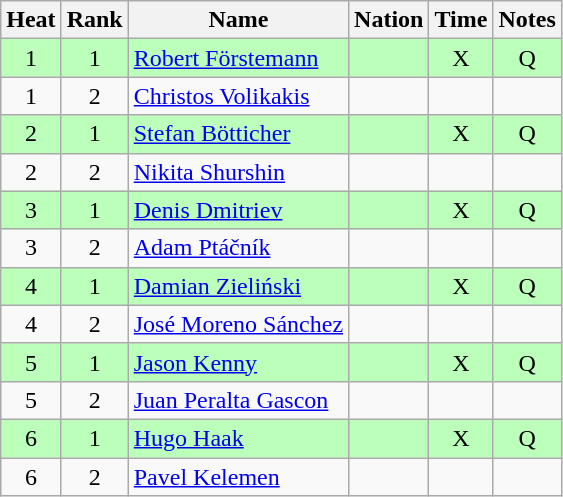<table class="wikitable sortable" style="text-align:center">
<tr>
<th>Heat</th>
<th>Rank</th>
<th>Name</th>
<th>Nation</th>
<th>Time</th>
<th>Notes</th>
</tr>
<tr bgcolor=bbffbb>
<td>1</td>
<td>1</td>
<td align=left><a href='#'>Robert Förstemann</a></td>
<td align=left></td>
<td>X</td>
<td>Q</td>
</tr>
<tr>
<td>1</td>
<td>2</td>
<td align=left><a href='#'>Christos Volikakis</a></td>
<td align=left></td>
<td></td>
<td></td>
</tr>
<tr bgcolor=bbffbb>
<td>2</td>
<td>1</td>
<td align=left><a href='#'>Stefan Bötticher</a></td>
<td align=left></td>
<td>X</td>
<td>Q</td>
</tr>
<tr>
<td>2</td>
<td>2</td>
<td align=left><a href='#'>Nikita Shurshin</a></td>
<td align=left></td>
<td></td>
<td></td>
</tr>
<tr bgcolor=bbffbb>
<td>3</td>
<td>1</td>
<td align=left><a href='#'>Denis Dmitriev</a></td>
<td align=left></td>
<td>X</td>
<td>Q</td>
</tr>
<tr>
<td>3</td>
<td>2</td>
<td align=left><a href='#'>Adam Ptáčník</a></td>
<td align=left></td>
<td></td>
<td></td>
</tr>
<tr bgcolor=bbffbb>
<td>4</td>
<td>1</td>
<td align=left><a href='#'>Damian Zieliński</a></td>
<td align=left></td>
<td>X</td>
<td>Q</td>
</tr>
<tr>
<td>4</td>
<td>2</td>
<td align=left><a href='#'>José Moreno Sánchez</a></td>
<td align=left></td>
<td></td>
<td></td>
</tr>
<tr bgcolor=bbffbb>
<td>5</td>
<td>1</td>
<td align=left><a href='#'>Jason Kenny</a></td>
<td align=left></td>
<td>X</td>
<td>Q</td>
</tr>
<tr>
<td>5</td>
<td>2</td>
<td align=left><a href='#'>Juan Peralta Gascon</a></td>
<td align=left></td>
<td></td>
<td></td>
</tr>
<tr bgcolor=bbffbb>
<td>6</td>
<td>1</td>
<td align=left><a href='#'>Hugo Haak</a></td>
<td align=left></td>
<td>X</td>
<td>Q</td>
</tr>
<tr>
<td>6</td>
<td>2</td>
<td align=left><a href='#'>Pavel Kelemen</a></td>
<td align=left></td>
<td></td>
<td></td>
</tr>
</table>
